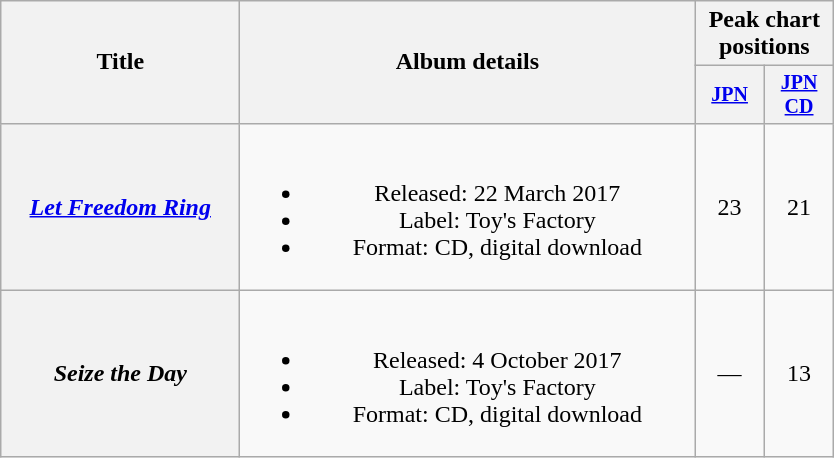<table class="wikitable plainrowheaders" style="text-align:center">
<tr>
<th scope="col" rowspan="2" style="width:9.5em;">Title</th>
<th scope="col" rowspan="2" style="width:18.5em;">Album details</th>
<th scope="col" colspan="2">Peak chart positions</th>
</tr>
<tr style="font-size:smaller;">
<th scope="col" style="width:3em;"><a href='#'>JPN</a></th>
<th scope="col" style="width:3em;"><a href='#'>JPN<br>CD</a></th>
</tr>
<tr>
<th scope="row"><em><a href='#'>Let Freedom Ring</a></em></th>
<td><br><ul><li>Released: 22 March 2017</li><li>Label: Toy's Factory</li><li>Format: CD, digital download</li></ul></td>
<td>23</td>
<td>21</td>
</tr>
<tr>
<th scope="row"><em>Seize the Day</em></th>
<td><br><ul><li>Released: 4 October 2017</li><li>Label: Toy's Factory</li><li>Format: CD, digital download</li></ul></td>
<td>—</td>
<td>13</td>
</tr>
</table>
